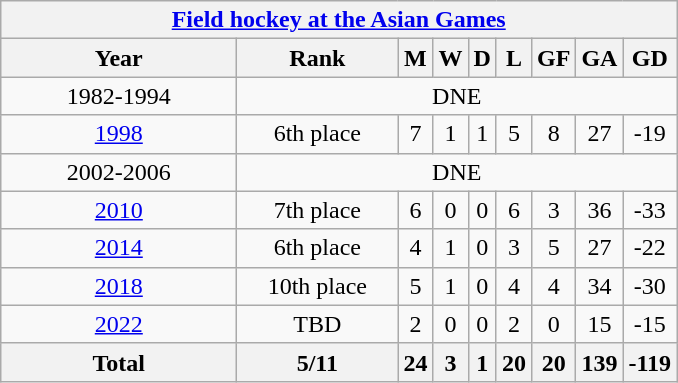<table class="wikitable" style="text-align: center;font-size:100%;">
<tr>
<th colspan=9><a href='#'>Field hockey at the Asian Games</a></th>
</tr>
<tr>
<th width=150>Year</th>
<th width=100>Rank</th>
<th>M</th>
<th>W</th>
<th>D</th>
<th>L</th>
<th>GF</th>
<th>GA</th>
<th>GD</th>
</tr>
<tr>
<td>1982-1994</td>
<td colspan=8>DNE</td>
</tr>
<tr>
<td> <a href='#'>1998</a></td>
<td>6th place</td>
<td>7</td>
<td>1</td>
<td>1</td>
<td>5</td>
<td>8</td>
<td>27</td>
<td>-19</td>
</tr>
<tr>
<td>2002-2006</td>
<td colspan=8>DNE</td>
</tr>
<tr>
<td> <a href='#'>2010</a></td>
<td>7th place</td>
<td>6</td>
<td>0</td>
<td>0</td>
<td>6</td>
<td>3</td>
<td>36</td>
<td>-33</td>
</tr>
<tr>
<td> <a href='#'>2014</a></td>
<td>6th place</td>
<td>4</td>
<td>1</td>
<td>0</td>
<td>3</td>
<td>5</td>
<td>27</td>
<td>-22</td>
</tr>
<tr>
<td> <a href='#'>2018</a></td>
<td>10th place</td>
<td>5</td>
<td>1</td>
<td>0</td>
<td>4</td>
<td>4</td>
<td>34</td>
<td>-30</td>
</tr>
<tr>
<td> <a href='#'>2022</a></td>
<td>TBD</td>
<td>2</td>
<td>0</td>
<td>0</td>
<td>2</td>
<td>0</td>
<td>15</td>
<td>-15</td>
</tr>
<tr>
<th><strong>Total</strong></th>
<th>5/11</th>
<th>24</th>
<th>3</th>
<th>1</th>
<th>20</th>
<th>20</th>
<th>139</th>
<th>-119</th>
</tr>
</table>
